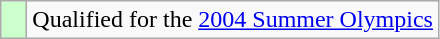<table class="wikitable" style="text-align: left;">
<tr>
<td width=10px bgcolor=#ccffcc></td>
<td>Qualified for the <a href='#'>2004 Summer Olympics</a></td>
</tr>
</table>
